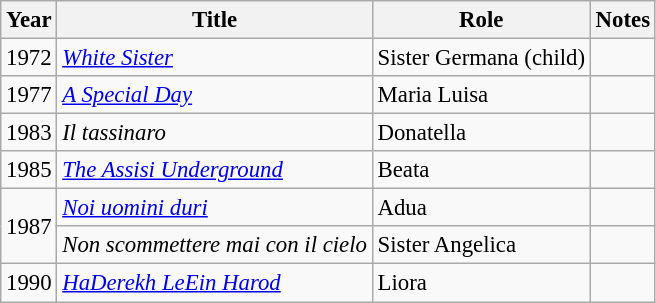<table class="wikitable" style="font-size: 95%;">
<tr>
<th>Year</th>
<th>Title</th>
<th>Role</th>
<th>Notes</th>
</tr>
<tr>
<td>1972</td>
<td><em><a href='#'>White Sister</a></em></td>
<td>Sister Germana (child)</td>
<td></td>
</tr>
<tr>
<td>1977</td>
<td><em><a href='#'>A Special Day</a></em></td>
<td>Maria Luisa</td>
<td></td>
</tr>
<tr>
<td>1983</td>
<td><em>Il tassinaro</em></td>
<td>Donatella</td>
<td></td>
</tr>
<tr>
<td>1985</td>
<td><em><a href='#'>The Assisi Underground</a></em></td>
<td>Beata</td>
<td></td>
</tr>
<tr>
<td rowspan="2">1987</td>
<td><em><a href='#'>Noi uomini duri</a></em></td>
<td>Adua</td>
<td></td>
</tr>
<tr>
<td><em>Non scommettere mai con il cielo</em></td>
<td>Sister Angelica</td>
<td></td>
</tr>
<tr>
<td>1990</td>
<td><em><a href='#'>HaDerekh LeEin Harod</a></em></td>
<td>Liora</td>
<td></td>
</tr>
</table>
